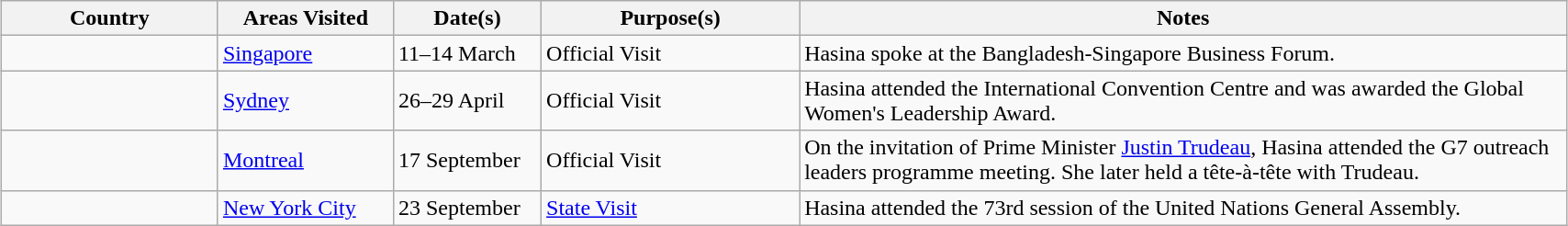<table class="wikitable outercollapse sortable" style="margin: 1em auto 1em auto">
<tr>
<th width=150>Country</th>
<th width=120>Areas Visited</th>
<th width=100>Date(s)</th>
<th width=180>Purpose(s)</th>
<th width=550>Notes</th>
</tr>
<tr>
<td></td>
<td><a href='#'>Singapore</a></td>
<td>11–14 March</td>
<td>Official Visit</td>
<td>Hasina spoke at the Bangladesh-Singapore Business Forum.</td>
</tr>
<tr>
<td></td>
<td><a href='#'>Sydney</a></td>
<td>26–29 April</td>
<td>Official Visit</td>
<td>Hasina attended the International Convention Centre and was awarded the Global Women's Leadership Award.</td>
</tr>
<tr>
<td></td>
<td><a href='#'>Montreal</a></td>
<td>17 September</td>
<td>Official Visit</td>
<td>On the invitation of Prime Minister <a href='#'>Justin Trudeau</a>, Hasina attended the G7 outreach leaders programme meeting. She later held a tête-à-tête with Trudeau.</td>
</tr>
<tr>
<td></td>
<td><a href='#'>New York City</a></td>
<td>23 September</td>
<td><a href='#'>State Visit</a></td>
<td>Hasina attended the 73rd session of the United Nations General Assembly.</td>
</tr>
</table>
